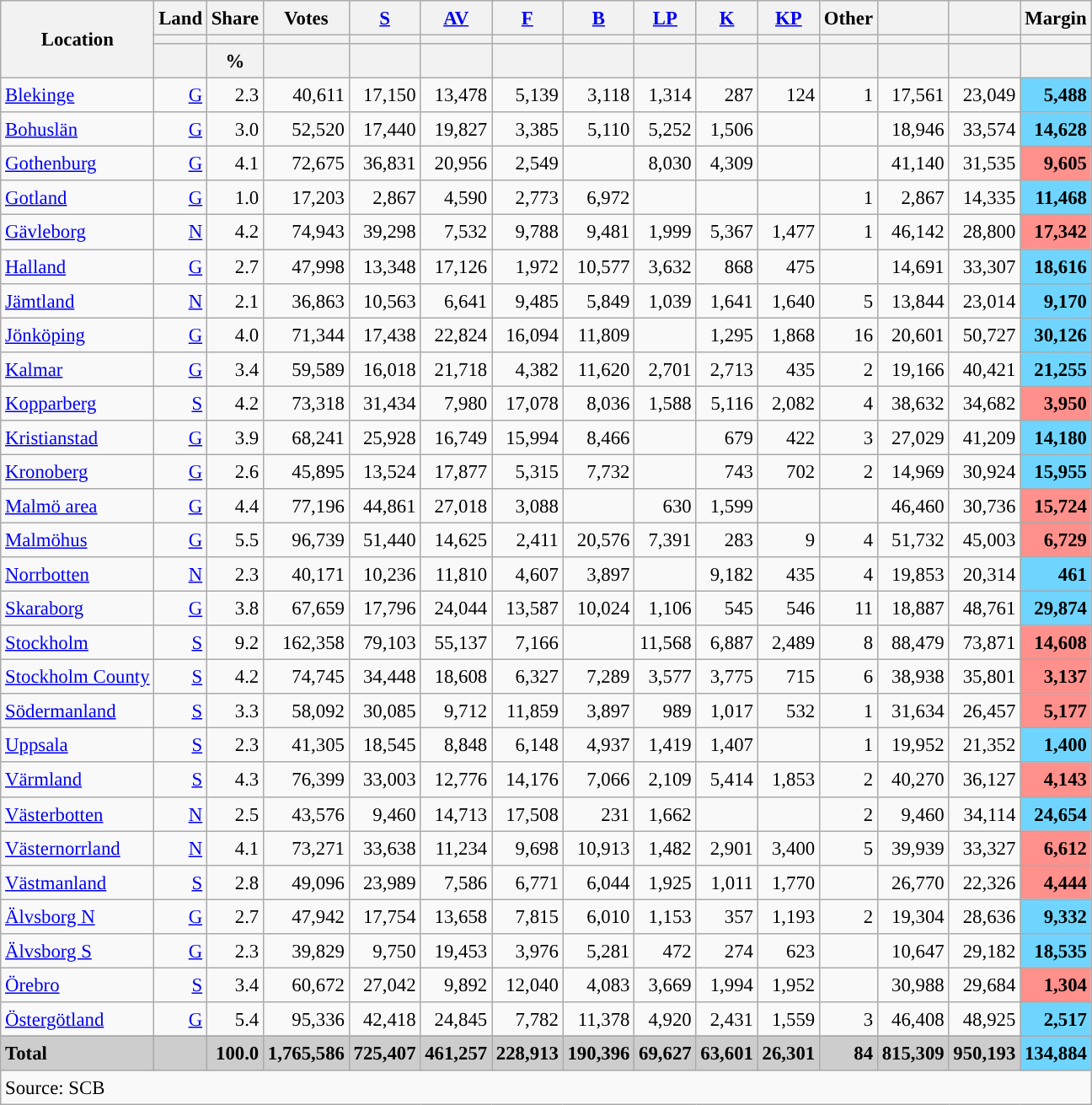<table class="wikitable sortable" style="text-align:right; font-size:95%; line-height:20px;">
<tr>
<th rowspan="3">Location</th>
<th>Land</th>
<th>Share</th>
<th>Votes</th>
<th width="30px" class="unsortable"><a href='#'>S</a></th>
<th width="30px" class="unsortable"><a href='#'>AV</a></th>
<th width="30px" class="unsortable"><a href='#'>F</a></th>
<th width="30px" class="unsortable"><a href='#'>B</a></th>
<th width="30px" class="unsortable"><a href='#'>LP</a></th>
<th width="30px" class="unsortable"><a href='#'>K</a></th>
<th width="30px" class="unsortable"><a href='#'>KP</a></th>
<th width="30px" class="unsortable">Other</th>
<th></th>
<th></th>
<th>Margin</th>
</tr>
<tr>
<th></th>
<th></th>
<th></th>
<th style="background:"></th>
<th style="background:"></th>
<th style="background:"></th>
<th style="background:"></th>
<th style="background:"></th>
<th style="background:"></th>
<th style="background:"></th>
<th style="background:"></th>
<th style="background:"></th>
<th style="background:"></th>
<th></th>
</tr>
<tr>
<th></th>
<th data-sort-type="number">%</th>
<th></th>
<th data-sort-type="number"></th>
<th data-sort-type="number"></th>
<th data-sort-type="number"></th>
<th data-sort-type="number"></th>
<th data-sort-type="number"></th>
<th data-sort-type="number"></th>
<th data-sort-type="number"></th>
<th data-sort-type="number"></th>
<th data-sort-type="number"></th>
<th data-sort-type="number"></th>
<th></th>
</tr>
<tr>
<td align=left><a href='#'>Blekinge</a></td>
<td><a href='#'>G</a></td>
<td>2.3</td>
<td>40,611</td>
<td>17,150</td>
<td>13,478</td>
<td>5,139</td>
<td>3,118</td>
<td>1,314</td>
<td>287</td>
<td>124</td>
<td>1</td>
<td>17,561</td>
<td>23,049</td>
<td bgcolor=#6fd5fe><strong>5,488</strong></td>
</tr>
<tr>
<td align=left><a href='#'>Bohuslän</a></td>
<td><a href='#'>G</a></td>
<td>3.0</td>
<td>52,520</td>
<td>17,440</td>
<td>19,827</td>
<td>3,385</td>
<td>5,110</td>
<td>5,252</td>
<td>1,506</td>
<td></td>
<td></td>
<td>18,946</td>
<td>33,574</td>
<td bgcolor=#6fd5fe><strong>14,628</strong></td>
</tr>
<tr>
<td align=left><a href='#'>Gothenburg</a></td>
<td><a href='#'>G</a></td>
<td>4.1</td>
<td>72,675</td>
<td>36,831</td>
<td>20,956</td>
<td>2,549</td>
<td></td>
<td>8,030</td>
<td>4,309</td>
<td></td>
<td></td>
<td>41,140</td>
<td>31,535</td>
<td bgcolor=#ff908c><strong>9,605</strong></td>
</tr>
<tr>
<td align=left><a href='#'>Gotland</a></td>
<td><a href='#'>G</a></td>
<td>1.0</td>
<td>17,203</td>
<td>2,867</td>
<td>4,590</td>
<td>2,773</td>
<td>6,972</td>
<td></td>
<td></td>
<td></td>
<td>1</td>
<td>2,867</td>
<td>14,335</td>
<td bgcolor=#6fd5fe><strong>11,468</strong></td>
</tr>
<tr>
<td align=left><a href='#'>Gävleborg</a></td>
<td><a href='#'>N</a></td>
<td>4.2</td>
<td>74,943</td>
<td>39,298</td>
<td>7,532</td>
<td>9,788</td>
<td>9,481</td>
<td>1,999</td>
<td>5,367</td>
<td>1,477</td>
<td>1</td>
<td>46,142</td>
<td>28,800</td>
<td bgcolor=#ff908c><strong>17,342</strong></td>
</tr>
<tr>
<td align=left><a href='#'>Halland</a></td>
<td><a href='#'>G</a></td>
<td>2.7</td>
<td>47,998</td>
<td>13,348</td>
<td>17,126</td>
<td>1,972</td>
<td>10,577</td>
<td>3,632</td>
<td>868</td>
<td>475</td>
<td></td>
<td>14,691</td>
<td>33,307</td>
<td bgcolor=#6fd5fe><strong>18,616</strong></td>
</tr>
<tr>
<td align=left><a href='#'>Jämtland</a></td>
<td><a href='#'>N</a></td>
<td>2.1</td>
<td>36,863</td>
<td>10,563</td>
<td>6,641</td>
<td>9,485</td>
<td>5,849</td>
<td>1,039</td>
<td>1,641</td>
<td>1,640</td>
<td>5</td>
<td>13,844</td>
<td>23,014</td>
<td bgcolor=#6fd5fe><strong>9,170</strong></td>
</tr>
<tr>
<td align=left><a href='#'>Jönköping</a></td>
<td><a href='#'>G</a></td>
<td>4.0</td>
<td>71,344</td>
<td>17,438</td>
<td>22,824</td>
<td>16,094</td>
<td>11,809</td>
<td></td>
<td>1,295</td>
<td>1,868</td>
<td>16</td>
<td>20,601</td>
<td>50,727</td>
<td bgcolor=#6fd5fe><strong>30,126</strong></td>
</tr>
<tr>
<td align=left><a href='#'>Kalmar</a></td>
<td><a href='#'>G</a></td>
<td>3.4</td>
<td>59,589</td>
<td>16,018</td>
<td>21,718</td>
<td>4,382</td>
<td>11,620</td>
<td>2,701</td>
<td>2,713</td>
<td>435</td>
<td>2</td>
<td>19,166</td>
<td>40,421</td>
<td bgcolor=#6fd5fe><strong>21,255</strong></td>
</tr>
<tr>
<td align=left><a href='#'>Kopparberg</a></td>
<td><a href='#'>S</a></td>
<td>4.2</td>
<td>73,318</td>
<td>31,434</td>
<td>7,980</td>
<td>17,078</td>
<td>8,036</td>
<td>1,588</td>
<td>5,116</td>
<td>2,082</td>
<td>4</td>
<td>38,632</td>
<td>34,682</td>
<td bgcolor=#ff908c><strong>3,950</strong></td>
</tr>
<tr>
<td align=left><a href='#'>Kristianstad</a></td>
<td><a href='#'>G</a></td>
<td>3.9</td>
<td>68,241</td>
<td>25,928</td>
<td>16,749</td>
<td>15,994</td>
<td>8,466</td>
<td></td>
<td>679</td>
<td>422</td>
<td>3</td>
<td>27,029</td>
<td>41,209</td>
<td bgcolor=#6fd5fe><strong>14,180</strong></td>
</tr>
<tr>
<td align=left><a href='#'>Kronoberg</a></td>
<td><a href='#'>G</a></td>
<td>2.6</td>
<td>45,895</td>
<td>13,524</td>
<td>17,877</td>
<td>5,315</td>
<td>7,732</td>
<td></td>
<td>743</td>
<td>702</td>
<td>2</td>
<td>14,969</td>
<td>30,924</td>
<td bgcolor=#6fd5fe><strong>15,955</strong></td>
</tr>
<tr>
<td align=left><a href='#'>Malmö area</a></td>
<td><a href='#'>G</a></td>
<td>4.4</td>
<td>77,196</td>
<td>44,861</td>
<td>27,018</td>
<td>3,088</td>
<td></td>
<td>630</td>
<td>1,599</td>
<td></td>
<td></td>
<td>46,460</td>
<td>30,736</td>
<td bgcolor=#ff908c><strong>15,724</strong></td>
</tr>
<tr>
<td align=left><a href='#'>Malmöhus</a></td>
<td><a href='#'>G</a></td>
<td>5.5</td>
<td>96,739</td>
<td>51,440</td>
<td>14,625</td>
<td>2,411</td>
<td>20,576</td>
<td>7,391</td>
<td>283</td>
<td>9</td>
<td>4</td>
<td>51,732</td>
<td>45,003</td>
<td bgcolor=#ff908c><strong>6,729</strong></td>
</tr>
<tr>
<td align=left><a href='#'>Norrbotten</a></td>
<td><a href='#'>N</a></td>
<td>2.3</td>
<td>40,171</td>
<td>10,236</td>
<td>11,810</td>
<td>4,607</td>
<td>3,897</td>
<td></td>
<td>9,182</td>
<td>435</td>
<td>4</td>
<td>19,853</td>
<td>20,314</td>
<td bgcolor=#6fd5fe><strong>461</strong></td>
</tr>
<tr>
<td align=left><a href='#'>Skaraborg</a></td>
<td><a href='#'>G</a></td>
<td>3.8</td>
<td>67,659</td>
<td>17,796</td>
<td>24,044</td>
<td>13,587</td>
<td>10,024</td>
<td>1,106</td>
<td>545</td>
<td>546</td>
<td>11</td>
<td>18,887</td>
<td>48,761</td>
<td bgcolor=#6fd5fe><strong>29,874</strong></td>
</tr>
<tr>
<td align=left><a href='#'>Stockholm</a></td>
<td><a href='#'>S</a></td>
<td>9.2</td>
<td>162,358</td>
<td>79,103</td>
<td>55,137</td>
<td>7,166</td>
<td></td>
<td>11,568</td>
<td>6,887</td>
<td>2,489</td>
<td>8</td>
<td>88,479</td>
<td>73,871</td>
<td bgcolor=#ff908c><strong>14,608</strong></td>
</tr>
<tr>
<td align=left><a href='#'>Stockholm County</a></td>
<td><a href='#'>S</a></td>
<td>4.2</td>
<td>74,745</td>
<td>34,448</td>
<td>18,608</td>
<td>6,327</td>
<td>7,289</td>
<td>3,577</td>
<td>3,775</td>
<td>715</td>
<td>6</td>
<td>38,938</td>
<td>35,801</td>
<td bgcolor=#ff908c><strong>3,137</strong></td>
</tr>
<tr>
<td align=left><a href='#'>Södermanland</a></td>
<td><a href='#'>S</a></td>
<td>3.3</td>
<td>58,092</td>
<td>30,085</td>
<td>9,712</td>
<td>11,859</td>
<td>3,897</td>
<td>989</td>
<td>1,017</td>
<td>532</td>
<td>1</td>
<td>31,634</td>
<td>26,457</td>
<td bgcolor=#ff908c><strong>5,177</strong></td>
</tr>
<tr>
<td align=left><a href='#'>Uppsala</a></td>
<td><a href='#'>S</a></td>
<td>2.3</td>
<td>41,305</td>
<td>18,545</td>
<td>8,848</td>
<td>6,148</td>
<td>4,937</td>
<td>1,419</td>
<td>1,407</td>
<td></td>
<td>1</td>
<td>19,952</td>
<td>21,352</td>
<td bgcolor=#6fd5fe><strong>1,400</strong></td>
</tr>
<tr>
<td align=left><a href='#'>Värmland</a></td>
<td><a href='#'>S</a></td>
<td>4.3</td>
<td>76,399</td>
<td>33,003</td>
<td>12,776</td>
<td>14,176</td>
<td>7,066</td>
<td>2,109</td>
<td>5,414</td>
<td>1,853</td>
<td>2</td>
<td>40,270</td>
<td>36,127</td>
<td bgcolor=#ff908c><strong>4,143</strong></td>
</tr>
<tr>
<td align=left><a href='#'>Västerbotten</a></td>
<td><a href='#'>N</a></td>
<td>2.5</td>
<td>43,576</td>
<td>9,460</td>
<td>14,713</td>
<td>17,508</td>
<td>231</td>
<td>1,662</td>
<td></td>
<td></td>
<td>2</td>
<td>9,460</td>
<td>34,114</td>
<td bgcolor=#6fd5fe><strong>24,654</strong></td>
</tr>
<tr>
<td align=left><a href='#'>Västernorrland</a></td>
<td><a href='#'>N</a></td>
<td>4.1</td>
<td>73,271</td>
<td>33,638</td>
<td>11,234</td>
<td>9,698</td>
<td>10,913</td>
<td>1,482</td>
<td>2,901</td>
<td>3,400</td>
<td>5</td>
<td>39,939</td>
<td>33,327</td>
<td bgcolor=#ff908c><strong>6,612</strong></td>
</tr>
<tr>
<td align=left><a href='#'>Västmanland</a></td>
<td><a href='#'>S</a></td>
<td>2.8</td>
<td>49,096</td>
<td>23,989</td>
<td>7,586</td>
<td>6,771</td>
<td>6,044</td>
<td>1,925</td>
<td>1,011</td>
<td>1,770</td>
<td></td>
<td>26,770</td>
<td>22,326</td>
<td bgcolor=#ff908c><strong>4,444</strong></td>
</tr>
<tr>
<td align=left><a href='#'>Älvsborg N</a></td>
<td><a href='#'>G</a></td>
<td>2.7</td>
<td>47,942</td>
<td>17,754</td>
<td>13,658</td>
<td>7,815</td>
<td>6,010</td>
<td>1,153</td>
<td>357</td>
<td>1,193</td>
<td>2</td>
<td>19,304</td>
<td>28,636</td>
<td bgcolor=#6fd5fe><strong>9,332</strong></td>
</tr>
<tr>
<td align=left><a href='#'>Älvsborg S</a></td>
<td><a href='#'>G</a></td>
<td>2.3</td>
<td>39,829</td>
<td>9,750</td>
<td>19,453</td>
<td>3,976</td>
<td>5,281</td>
<td>472</td>
<td>274</td>
<td>623</td>
<td></td>
<td>10,647</td>
<td>29,182</td>
<td bgcolor=#6fd5fe><strong>18,535</strong></td>
</tr>
<tr>
<td align=left><a href='#'>Örebro</a></td>
<td><a href='#'>S</a></td>
<td>3.4</td>
<td>60,672</td>
<td>27,042</td>
<td>9,892</td>
<td>12,040</td>
<td>4,083</td>
<td>3,669</td>
<td>1,994</td>
<td>1,952</td>
<td></td>
<td>30,988</td>
<td>29,684</td>
<td bgcolor=#ff908c><strong>1,304</strong></td>
</tr>
<tr>
<td align=left><a href='#'>Östergötland</a></td>
<td><a href='#'>G</a></td>
<td>5.4</td>
<td>95,336</td>
<td>42,418</td>
<td>24,845</td>
<td>7,782</td>
<td>11,378</td>
<td>4,920</td>
<td>2,431</td>
<td>1,559</td>
<td>3</td>
<td>46,408</td>
<td>48,925</td>
<td bgcolor=#6fd5fe><strong>2,517</strong></td>
</tr>
<tr>
</tr>
<tr style="background:#CDCDCD;">
<td align=left><strong>Total</strong></td>
<td></td>
<td><strong>100.0</strong></td>
<td><strong>1,765,586</strong></td>
<td><strong>725,407</strong></td>
<td><strong>461,257</strong></td>
<td><strong>228,913</strong></td>
<td><strong>190,396</strong></td>
<td><strong>69,627</strong></td>
<td><strong>63,601</strong></td>
<td><strong>26,301</strong></td>
<td><strong>84</strong></td>
<td><strong>815,309</strong></td>
<td><strong>950,193</strong></td>
<td bgcolor=#6fd5fe><strong>134,884</strong></td>
</tr>
<tr>
<td align=left colspan=15>Source: SCB </td>
</tr>
</table>
